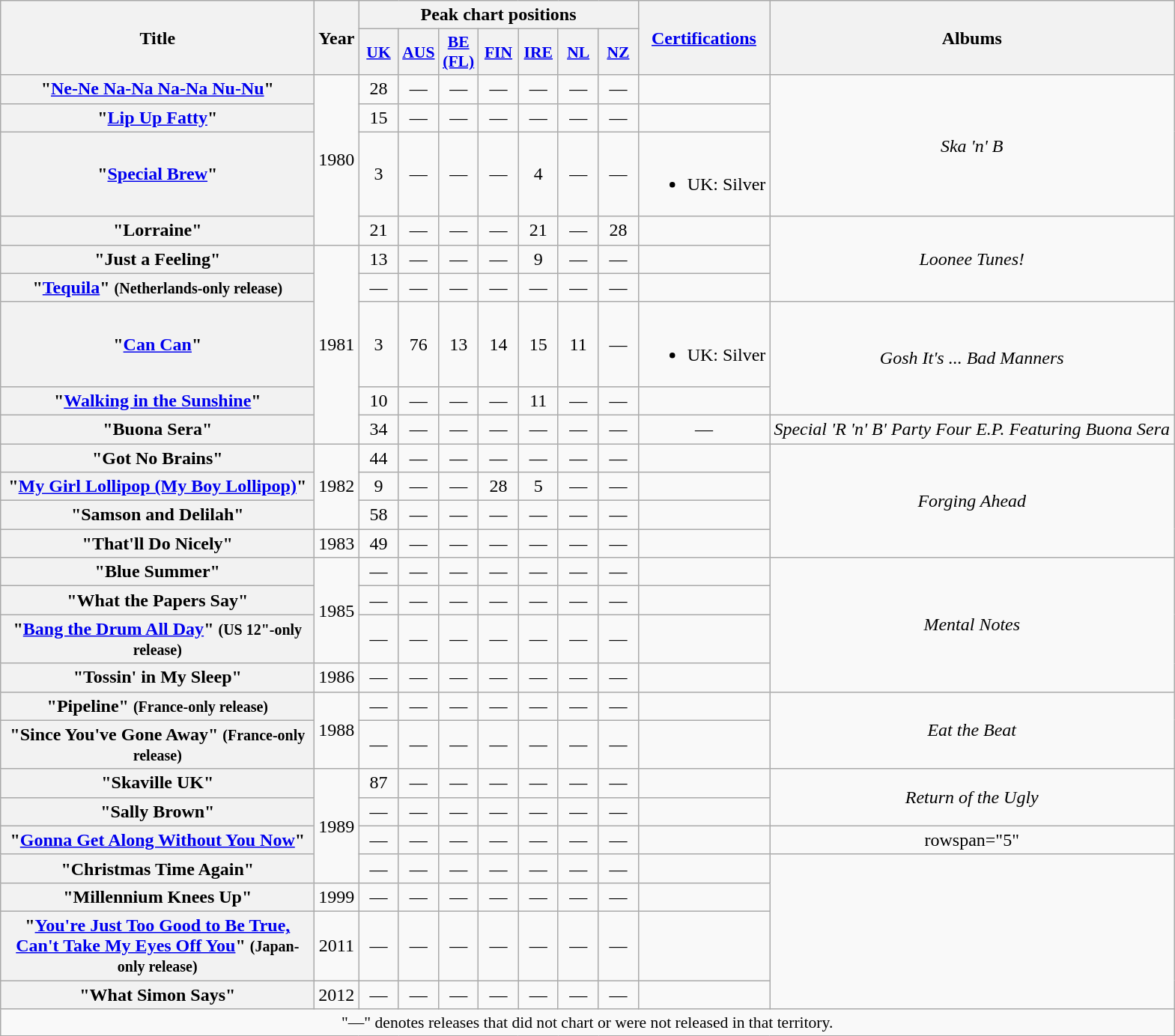<table class="wikitable plainrowheaders" style="text-align:center;">
<tr>
<th rowspan="2" scope="col" style="width:17em;">Title</th>
<th rowspan="2" scope="col" style="width:2em;">Year</th>
<th colspan="7">Peak chart positions</th>
<th rowspan="2"><a href='#'>Certifications</a></th>
<th rowspan="2">Albums</th>
</tr>
<tr>
<th scope="col" style="width:2em;font-size:90%;"><a href='#'>UK</a><br></th>
<th scope="col" style="width:2em;font-size:90%;"><a href='#'>AUS</a><br></th>
<th scope="col" style="width:2em;font-size:90%;"><a href='#'>BE (FL)</a><br></th>
<th scope="col" style="width:2em;font-size:90%;"><a href='#'>FIN</a><br></th>
<th scope="col" style="width:2em;font-size:90%;"><a href='#'>IRE</a><br></th>
<th scope="col" style="width:2em;font-size:90%;"><a href='#'>NL</a><br></th>
<th scope="col" style="width:2em;font-size:90%;"><a href='#'>NZ</a><br></th>
</tr>
<tr>
<th scope="row">"<a href='#'>Ne-Ne Na-Na Na-Na Nu-Nu</a>"</th>
<td rowspan="4">1980</td>
<td>28</td>
<td>—</td>
<td>—</td>
<td>—</td>
<td>—</td>
<td>—</td>
<td>—</td>
<td></td>
<td rowspan="3"><em>Ska 'n' B</em></td>
</tr>
<tr>
<th scope="row">"<a href='#'>Lip Up Fatty</a>"</th>
<td>15</td>
<td>—</td>
<td>—</td>
<td>—</td>
<td>—</td>
<td>—</td>
<td>—</td>
<td></td>
</tr>
<tr>
<th scope="row">"<a href='#'>Special Brew</a>"</th>
<td>3</td>
<td>—</td>
<td>—</td>
<td>—</td>
<td>4</td>
<td>—</td>
<td>—</td>
<td><br><ul><li>UK: Silver</li></ul></td>
</tr>
<tr>
<th scope="row">"Lorraine"</th>
<td>21</td>
<td>—</td>
<td>—</td>
<td>—</td>
<td>21</td>
<td>—</td>
<td>28</td>
<td></td>
<td rowspan="3"><em>Loonee Tunes!</em></td>
</tr>
<tr>
<th scope="row">"Just a Feeling"</th>
<td rowspan="5">1981</td>
<td>13</td>
<td>—</td>
<td>—</td>
<td>—</td>
<td>9</td>
<td>—</td>
<td>—</td>
<td></td>
</tr>
<tr>
<th scope="row">"<a href='#'>Tequila</a>" <small>(Netherlands-only release)</small></th>
<td>—</td>
<td>—</td>
<td>—</td>
<td>—</td>
<td>—</td>
<td>—</td>
<td>—</td>
<td></td>
</tr>
<tr>
<th scope="row">"<a href='#'>Can Can</a>"</th>
<td>3</td>
<td>76</td>
<td>13</td>
<td>14</td>
<td>15</td>
<td>11</td>
<td>—</td>
<td><br><ul><li>UK: Silver</li></ul></td>
<td rowspan="2"><em>Gosh It's ... Bad Manners</em></td>
</tr>
<tr>
<th scope="row">"<a href='#'>Walking in the Sunshine</a>"</th>
<td>10</td>
<td>—</td>
<td>—</td>
<td>—</td>
<td>11</td>
<td>—</td>
<td>—</td>
<td></td>
</tr>
<tr>
<th scope="row">"Buona Sera"</th>
<td>34</td>
<td>—</td>
<td>—</td>
<td>—</td>
<td>—</td>
<td>—</td>
<td>—</td>
<td>—</td>
<td><em>Special 'R 'n' B' Party Four E.P. Featuring Buona Sera</em></td>
</tr>
<tr>
<th scope="row">"Got No Brains"</th>
<td rowspan="3">1982</td>
<td>44</td>
<td>—</td>
<td>—</td>
<td>—</td>
<td>—</td>
<td>—</td>
<td>—</td>
<td></td>
<td rowspan="4"><em>Forging Ahead</em></td>
</tr>
<tr>
<th scope="row">"<a href='#'>My Girl Lollipop (My Boy Lollipop)</a>"</th>
<td>9</td>
<td>—</td>
<td>—</td>
<td>28</td>
<td>5</td>
<td>—</td>
<td>—</td>
<td></td>
</tr>
<tr>
<th scope="row">"Samson and Delilah"</th>
<td>58</td>
<td>—</td>
<td>—</td>
<td>—</td>
<td>—</td>
<td>—</td>
<td>—</td>
<td></td>
</tr>
<tr>
<th scope="row">"That'll Do Nicely"</th>
<td>1983</td>
<td>49</td>
<td>—</td>
<td>—</td>
<td>—</td>
<td>—</td>
<td>—</td>
<td>—</td>
<td></td>
</tr>
<tr>
<th scope="row">"Blue Summer"</th>
<td rowspan="3">1985</td>
<td>—</td>
<td>—</td>
<td>—</td>
<td>—</td>
<td>—</td>
<td>—</td>
<td>—</td>
<td></td>
<td rowspan="4"><em>Mental Notes</em></td>
</tr>
<tr>
<th scope="row">"What the Papers Say"</th>
<td>—</td>
<td>—</td>
<td>—</td>
<td>—</td>
<td>—</td>
<td>—</td>
<td>—</td>
<td></td>
</tr>
<tr>
<th scope="row">"<a href='#'>Bang the Drum All Day</a>" <small>(US 12"-only release)</small></th>
<td>—</td>
<td>—</td>
<td>—</td>
<td>—</td>
<td>—</td>
<td>—</td>
<td>—</td>
<td></td>
</tr>
<tr>
<th scope="row">"Tossin' in My Sleep"</th>
<td>1986</td>
<td>—</td>
<td>—</td>
<td>—</td>
<td>—</td>
<td>—</td>
<td>—</td>
<td>—</td>
<td></td>
</tr>
<tr>
<th scope="row">"Pipeline" <small>(France-only release)</small></th>
<td rowspan="2">1988</td>
<td>—</td>
<td>—</td>
<td>—</td>
<td>—</td>
<td>—</td>
<td>—</td>
<td>—</td>
<td></td>
<td rowspan="2"><em>Eat the Beat</em></td>
</tr>
<tr>
<th scope="row">"Since You've Gone Away" <small>(France-only release)</small></th>
<td>—</td>
<td>—</td>
<td>—</td>
<td>—</td>
<td>—</td>
<td>—</td>
<td>—</td>
<td></td>
</tr>
<tr>
<th scope="row">"Skaville UK"</th>
<td rowspan="4">1989</td>
<td>87</td>
<td>—</td>
<td>—</td>
<td>—</td>
<td>—</td>
<td>—</td>
<td>—</td>
<td></td>
<td rowspan="2"><em>Return of the Ugly</em></td>
</tr>
<tr>
<th scope="row">"Sally Brown"</th>
<td>—</td>
<td>—</td>
<td>—</td>
<td>—</td>
<td>—</td>
<td>—</td>
<td>—</td>
<td></td>
</tr>
<tr>
<th scope="row">"<a href='#'>Gonna Get Along Without You Now</a>"</th>
<td>—</td>
<td>—</td>
<td>—</td>
<td>—</td>
<td>—</td>
<td>—</td>
<td>—</td>
<td></td>
<td>rowspan="5" </td>
</tr>
<tr>
<th scope="row">"Christmas Time Again"</th>
<td>—</td>
<td>—</td>
<td>—</td>
<td>—</td>
<td>—</td>
<td>—</td>
<td>—</td>
<td></td>
</tr>
<tr>
<th scope="row">"Millennium Knees Up"</th>
<td>1999</td>
<td>—</td>
<td>—</td>
<td>—</td>
<td>—</td>
<td>—</td>
<td>—</td>
<td>—</td>
<td></td>
</tr>
<tr>
<th scope="row">"<a href='#'>You're Just Too Good to Be True, Can't Take My Eyes Off You</a>" <small>(Japan-only release)</small></th>
<td>2011</td>
<td>—</td>
<td>—</td>
<td>—</td>
<td>—</td>
<td>—</td>
<td>—</td>
<td>—</td>
<td></td>
</tr>
<tr>
<th scope="row">"What Simon Says"</th>
<td>2012</td>
<td>—</td>
<td>—</td>
<td>—</td>
<td>—</td>
<td>—</td>
<td>—</td>
<td>—</td>
<td></td>
</tr>
<tr>
<td colspan="11" style="font-size:90%">"—" denotes releases that did not chart or were not released in that territory.</td>
</tr>
</table>
